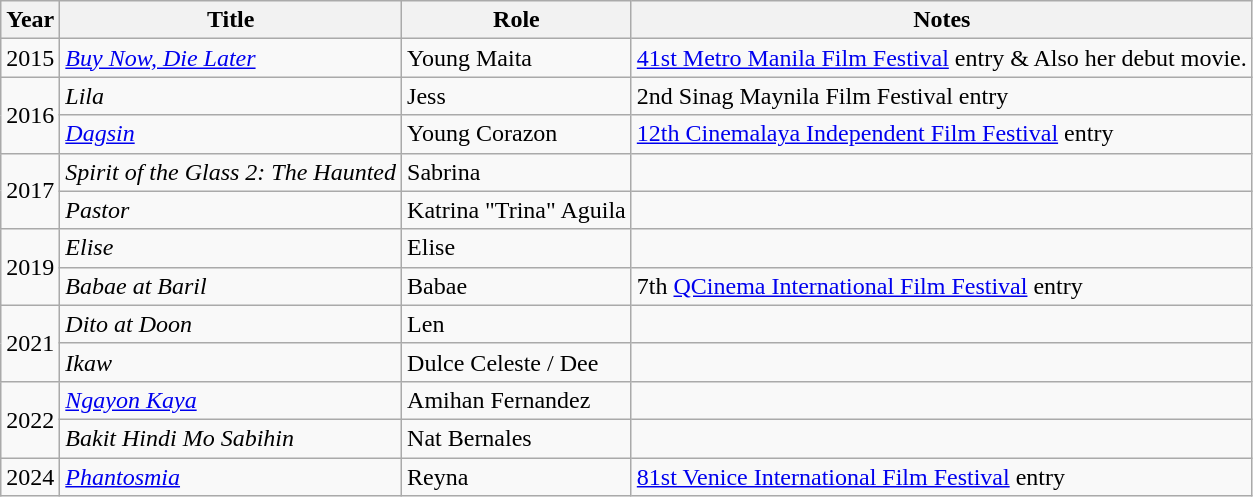<table class="wikitable sortable">
<tr>
<th>Year</th>
<th>Title</th>
<th>Role</th>
<th>Notes</th>
</tr>
<tr>
<td>2015</td>
<td><em><a href='#'>Buy Now, Die Later</a></em></td>
<td>Young Maita</td>
<td><a href='#'>41st Metro Manila Film Festival</a> entry & Also her debut movie.</td>
</tr>
<tr>
<td rowspan="2">2016</td>
<td><em>Lila</em></td>
<td>Jess</td>
<td>2nd Sinag Maynila Film Festival entry </td>
</tr>
<tr>
<td><em><a href='#'>Dagsin</a></em></td>
<td>Young Corazon</td>
<td><a href='#'>12th Cinemalaya Independent Film Festival</a> entry</td>
</tr>
<tr>
<td rowspan="2">2017</td>
<td><em>Spirit of the Glass 2: The Haunted</em></td>
<td>Sabrina</td>
<td></td>
</tr>
<tr>
<td><em>Pastor</em></td>
<td>Katrina "Trina" Aguila</td>
<td></td>
</tr>
<tr>
<td rowspan="2">2019</td>
<td><em>Elise</em></td>
<td>Elise</td>
<td></td>
</tr>
<tr>
<td><em>Babae at Baril</em></td>
<td>Babae</td>
<td>7th <a href='#'>QCinema International Film Festival</a> entry</td>
</tr>
<tr>
<td rowspan="2">2021</td>
<td><em>Dito at Doon</em></td>
<td>Len</td>
<td></td>
</tr>
<tr>
<td><em>Ikaw</em></td>
<td>Dulce Celeste / Dee</td>
<td></td>
</tr>
<tr>
<td rowspan="2">2022</td>
<td><em><a href='#'>Ngayon Kaya</a></em></td>
<td>Amihan Fernandez</td>
<td></td>
</tr>
<tr>
<td><em>Bakit Hindi Mo Sabihin</em></td>
<td>Nat Bernales</td>
<td></td>
</tr>
<tr>
<td rowspan="1">2024</td>
<td><em><a href='#'>Phantosmia</a></em></td>
<td>Reyna</td>
<td><a href='#'>81st Venice International Film Festival</a> entry</td>
</tr>
</table>
